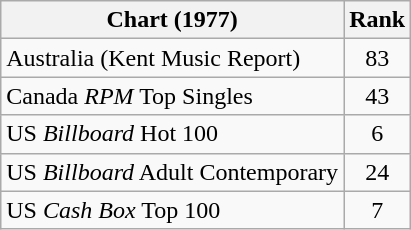<table class="wikitable sortable">
<tr>
<th align="left">Chart (1977)</th>
<th style="text-align:center;">Rank</th>
</tr>
<tr>
<td>Australia (Kent Music Report)</td>
<td style="text-align:center;">83</td>
</tr>
<tr>
<td>Canada <em>RPM</em> Top Singles</td>
<td style="text-align:center;">43</td>
</tr>
<tr>
<td>US <em>Billboard</em> Hot 100</td>
<td style="text-align:center;">6</td>
</tr>
<tr>
<td>US <em>Billboard</em> Adult Contemporary</td>
<td style="text-align:center;">24</td>
</tr>
<tr>
<td>US <em>Cash Box</em> Top 100</td>
<td style="text-align:center;">7</td>
</tr>
</table>
